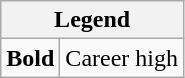<table class="wikitable mw-collapsible mw-collapsed">
<tr>
<th colspan="2">Legend</th>
</tr>
<tr>
<td><strong>Bold</strong></td>
<td>Career high</td>
</tr>
</table>
